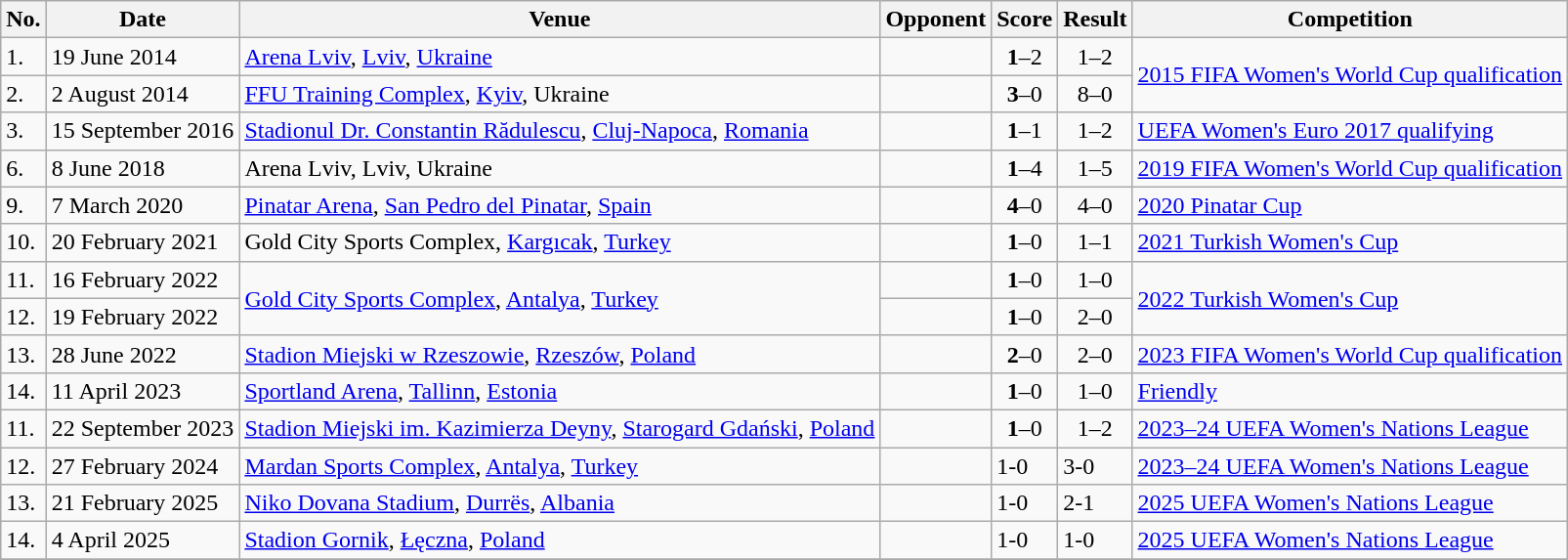<table class="wikitable">
<tr>
<th>No.</th>
<th>Date</th>
<th>Venue</th>
<th>Opponent</th>
<th>Score</th>
<th>Result</th>
<th>Competition</th>
</tr>
<tr>
<td>1.</td>
<td>19 June 2014</td>
<td><a href='#'>Arena Lviv</a>, <a href='#'>Lviv</a>, <a href='#'>Ukraine</a></td>
<td></td>
<td align=center><strong>1</strong>–2</td>
<td align=center>1–2</td>
<td rowspan=2><a href='#'>2015 FIFA Women's World Cup qualification</a></td>
</tr>
<tr>
<td>2.</td>
<td>2 August 2014</td>
<td><a href='#'>FFU Training Complex</a>, <a href='#'>Kyiv</a>, Ukraine</td>
<td></td>
<td align=center><strong>3</strong>–0</td>
<td align=center>8–0</td>
</tr>
<tr>
<td>3.</td>
<td>15 September 2016</td>
<td><a href='#'>Stadionul Dr. Constantin Rădulescu</a>, <a href='#'>Cluj-Napoca</a>, <a href='#'>Romania</a></td>
<td></td>
<td align=center><strong>1</strong>–1</td>
<td align=center>1–2</td>
<td><a href='#'>UEFA Women's Euro 2017 qualifying</a></td>
</tr>
<tr>
<td>6.</td>
<td>8 June 2018</td>
<td>Arena Lviv, Lviv, Ukraine</td>
<td></td>
<td align=center><strong>1</strong>–4</td>
<td align=center>1–5</td>
<td><a href='#'>2019 FIFA Women's World Cup qualification</a></td>
</tr>
<tr>
<td>9.</td>
<td>7 March 2020</td>
<td><a href='#'>Pinatar Arena</a>, <a href='#'>San Pedro del Pinatar</a>, <a href='#'>Spain</a></td>
<td></td>
<td align=center><strong>4</strong>–0</td>
<td align=center>4–0</td>
<td><a href='#'>2020 Pinatar Cup</a></td>
</tr>
<tr>
<td>10.</td>
<td>20 February 2021</td>
<td>Gold City Sports Complex, <a href='#'>Kargıcak</a>, <a href='#'>Turkey</a></td>
<td></td>
<td align=center><strong>1</strong>–0</td>
<td align=center>1–1</td>
<td><a href='#'>2021 Turkish Women's Cup</a></td>
</tr>
<tr>
<td>11.</td>
<td>16 February 2022</td>
<td rowspan=2><a href='#'>Gold City Sports Complex</a>, <a href='#'>Antalya</a>, <a href='#'>Turkey</a></td>
<td></td>
<td align=center><strong>1</strong>–0</td>
<td align=center>1–0</td>
<td rowspan=2><a href='#'>2022 Turkish Women's Cup</a></td>
</tr>
<tr>
<td>12.</td>
<td>19 February 2022</td>
<td></td>
<td align=center><strong>1</strong>–0</td>
<td align=center>2–0</td>
</tr>
<tr>
<td>13.</td>
<td>28 June 2022</td>
<td><a href='#'>Stadion Miejski w Rzeszowie</a>, <a href='#'>Rzeszów</a>, <a href='#'>Poland</a></td>
<td></td>
<td align=center><strong>2</strong>–0</td>
<td align=center>2–0</td>
<td><a href='#'>2023 FIFA Women's World Cup qualification</a></td>
</tr>
<tr>
<td>14.</td>
<td>11 April 2023</td>
<td><a href='#'>Sportland Arena</a>, <a href='#'>Tallinn</a>, <a href='#'>Estonia</a></td>
<td></td>
<td align=center><strong>1</strong>–0</td>
<td align=center>1–0</td>
<td><a href='#'>Friendly</a></td>
</tr>
<tr>
<td>11.</td>
<td>22 September 2023</td>
<td><a href='#'>Stadion Miejski im. Kazimierza Deyny</a>, <a href='#'>Starogard Gdański</a>, <a href='#'>Poland</a></td>
<td></td>
<td align=center><strong>1</strong>–0</td>
<td align=center>1–2</td>
<td><a href='#'>2023–24 UEFA Women's Nations League</a></td>
</tr>
<tr>
<td>12.</td>
<td>27 February 2024</td>
<td><a href='#'>Mardan Sports Complex</a>, <a href='#'>Antalya</a>, <a href='#'>Turkey</a></td>
<td></td>
<td>1-0</td>
<td>3-0</td>
<td><a href='#'>2023–24 UEFA Women's Nations League</a></td>
</tr>
<tr>
<td>13.</td>
<td>21 February 2025</td>
<td><a href='#'>Niko Dovana Stadium</a>, <a href='#'>Durrës</a>, <a href='#'>Albania</a></td>
<td></td>
<td>1-0</td>
<td>2-1</td>
<td><a href='#'>2025 UEFA Women's Nations League</a></td>
</tr>
<tr>
<td>14.</td>
<td>4 April 2025</td>
<td><a href='#'>Stadion Gornik</a>, <a href='#'>Łęczna</a>, <a href='#'>Poland</a></td>
<td></td>
<td>1-0</td>
<td>1-0</td>
<td><a href='#'>2025 UEFA Women's Nations League</a></td>
</tr>
<tr>
</tr>
</table>
